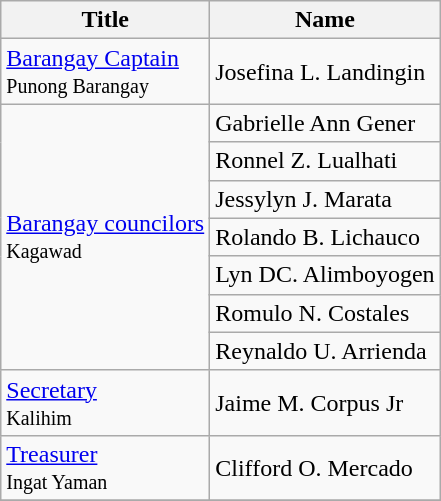<table class="wikitable">
<tr>
<th>Title</th>
<th>Name</th>
</tr>
<tr>
<td><a href='#'>Barangay Captain</a><br><small>Punong Barangay</small></td>
<td>Josefina L. Landingin</td>
</tr>
<tr>
<td rowspan=7><a href='#'>Barangay councilors</a><br><small>Kagawad</small></td>
<td>Gabrielle Ann Gener</td>
</tr>
<tr>
<td>Ronnel Z. Lualhati</td>
</tr>
<tr>
<td>Jessylyn J. Marata</td>
</tr>
<tr>
<td>Rolando B. Lichauco</td>
</tr>
<tr>
<td>Lyn DC. Alimboyogen</td>
</tr>
<tr>
<td>Romulo N. Costales</td>
</tr>
<tr>
<td>Reynaldo U. Arrienda</td>
</tr>
<tr>
<td><a href='#'>Secretary</a><br><small>Kalihim</small></td>
<td>Jaime M. Corpus Jr</td>
</tr>
<tr>
<td><a href='#'>Treasurer</a><br><small>Ingat Yaman</small></td>
<td>Clifford O. Mercado</td>
</tr>
<tr>
</tr>
</table>
